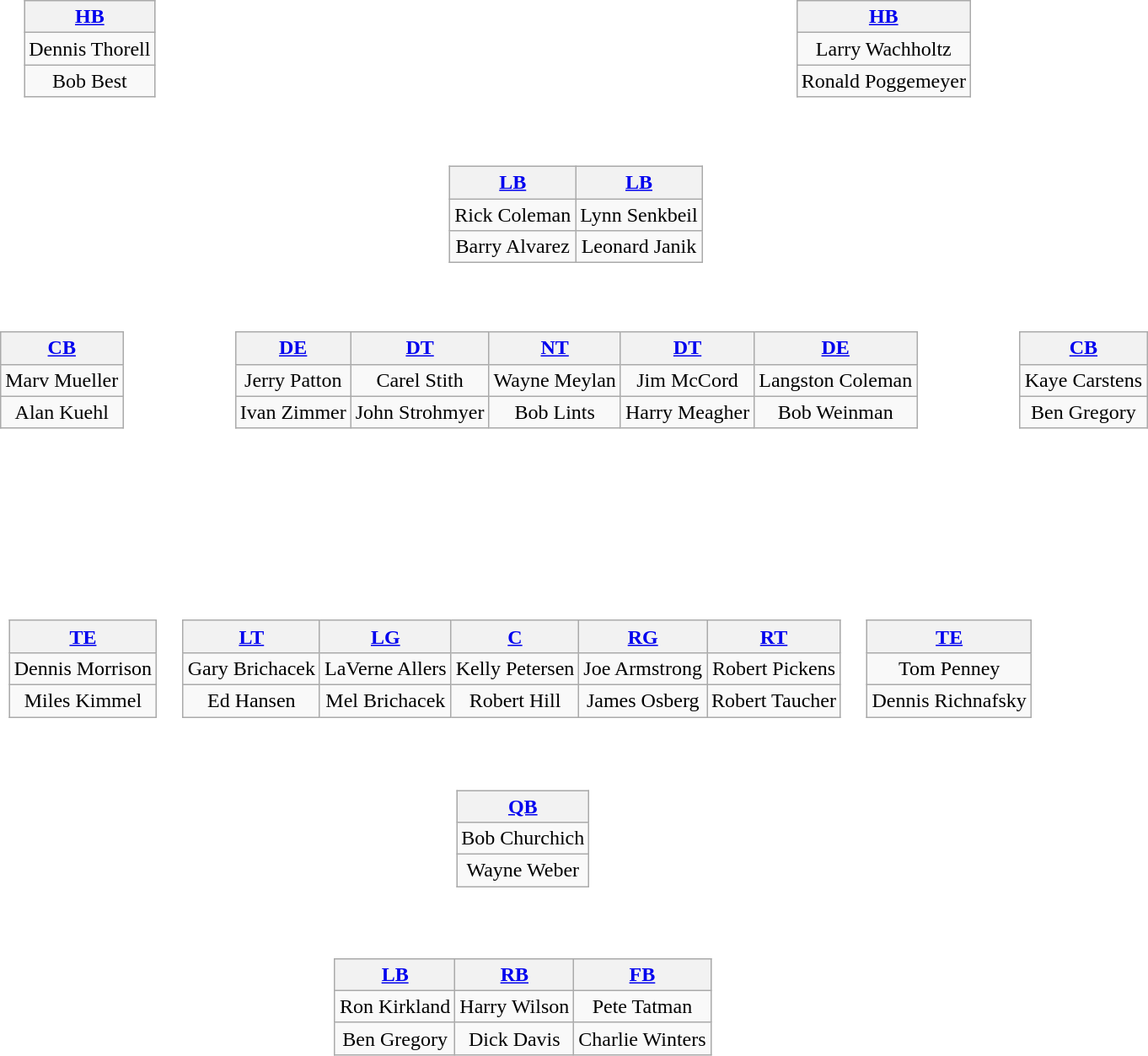<table>
<tr>
<td align="center"><br><table style="width:110%">
<tr>
<td align="right"><br><table class="wikitable" style="text-align:center">
<tr>
<th><a href='#'>HB</a></th>
</tr>
<tr>
<td>Dennis Thorell</td>
</tr>
<tr>
<td>Bob Best</td>
</tr>
</table>
</td>
<td align="right"><br><table class="wikitable" style="text-align:center">
<tr>
<th><a href='#'>HB</a></th>
</tr>
<tr>
<td>Larry Wachholtz</td>
</tr>
<tr>
<td>Ronald Poggemeyer</td>
</tr>
</table>
</td>
</tr>
<tr>
<td align="Center"></td>
<td align="Center"><br><table class="wikitable" style="text-align:center">
<tr>
<th><a href='#'>LB</a></th>
<th><a href='#'>LB</a></th>
</tr>
<tr>
<td>Rick Coleman</td>
<td>Lynn Senkbeil</td>
</tr>
<tr>
<td>Barry Alvarez</td>
<td>Leonard Janik</td>
</tr>
</table>
</td>
<td align="left"></td>
</tr>
<tr>
<td align="left"><br><table class="wikitable" style="text-align:center">
<tr>
<th><a href='#'>CB</a></th>
</tr>
<tr>
<td>Marv Mueller</td>
</tr>
<tr>
<td>Alan Kuehl</td>
</tr>
</table>
</td>
<td align="center"><br><table class="wikitable" style="text-align:center">
<tr>
<th><a href='#'>DE</a></th>
<th><a href='#'>DT</a></th>
<th><a href='#'>NT</a></th>
<th><a href='#'>DT</a></th>
<th><a href='#'>DE</a></th>
</tr>
<tr>
<td>Jerry Patton</td>
<td>Carel Stith</td>
<td>Wayne Meylan</td>
<td>Jim McCord</td>
<td>Langston Coleman</td>
</tr>
<tr>
<td>Ivan Zimmer</td>
<td>John Strohmyer</td>
<td>Bob Lints</td>
<td>Harry Meagher</td>
<td>Bob Weinman</td>
</tr>
</table>
</td>
<td align="right"><br><table class="wikitable" style="text-align:center">
<tr>
<th><a href='#'>CB</a></th>
</tr>
<tr>
<td>Kaye Carstens</td>
</tr>
<tr>
<td>Ben Gregory</td>
</tr>
</table>
</td>
</tr>
</table>
</td>
</tr>
<tr>
<td style="height:3em"></td>
</tr>
<tr>
<td align="center"><br><table style="width:100%">
<tr>
<td align="left"></td>
<td><br><table style="width:100%">
<tr>
<td align="left"><br><table class="wikitable" style="text-align:center">
<tr>
<th><a href='#'>TE</a></th>
</tr>
<tr>
<td>Dennis Morrison</td>
</tr>
<tr>
<td>Miles Kimmel</td>
</tr>
</table>
</td>
<td><br><table class="wikitable" style="text-align:center">
<tr>
<th><a href='#'>LT</a></th>
<th><a href='#'>LG</a></th>
<th><a href='#'>C</a></th>
<th><a href='#'>RG</a></th>
<th><a href='#'>RT</a></th>
</tr>
<tr>
<td>Gary Brichacek</td>
<td>LaVerne Allers</td>
<td>Kelly Petersen</td>
<td>Joe Armstrong</td>
<td>Robert Pickens</td>
</tr>
<tr>
<td>Ed Hansen</td>
<td>Mel Brichacek</td>
<td>Robert Hill</td>
<td>James Osberg</td>
<td>Robert Taucher</td>
</tr>
</table>
</td>
<td><br><table class="wikitable" style="text-align:center">
<tr>
<th><a href='#'>TE</a></th>
</tr>
<tr>
<td>Tom Penney</td>
</tr>
<tr>
<td>Dennis Richnafsky</td>
</tr>
</table>
</td>
<td align="right"></td>
</tr>
</table>
</td>
</tr>
<tr>
<td></td>
<td align="center"><br><table class="wikitable" style="text-align:center">
<tr>
<th><a href='#'>QB</a></th>
</tr>
<tr>
<td>Bob Churchich</td>
</tr>
<tr>
<td>Wayne Weber</td>
</tr>
</table>
</td>
</tr>
<tr>
</tr>
<tr>
<td></td>
<td align="center"><br><table class="wikitable" style="text-align:center">
<tr>
<th><a href='#'>LB</a></th>
<th><a href='#'>RB</a></th>
<th><a href='#'>FB</a></th>
</tr>
<tr>
<td>Ron Kirkland</td>
<td>Harry Wilson</td>
<td>Pete Tatman</td>
</tr>
<tr>
<td>Ben Gregory</td>
<td>Dick Davis</td>
<td>Charlie Winters</td>
</tr>
</table>
</td>
</tr>
</table>
</td>
</tr>
</table>
